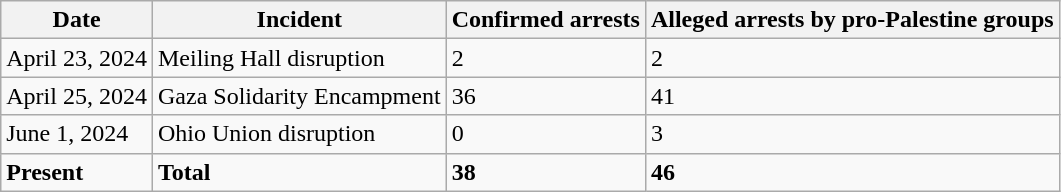<table class="wikitable">
<tr>
<th>Date</th>
<th>Incident</th>
<th>Confirmed arrests</th>
<th>Alleged arrests by pro-Palestine groups</th>
</tr>
<tr>
<td>April 23, 2024</td>
<td>Meiling Hall disruption</td>
<td>2</td>
<td>2</td>
</tr>
<tr>
<td>April 25, 2024</td>
<td>Gaza Solidarity Encampment</td>
<td>36</td>
<td>41</td>
</tr>
<tr>
<td>June 1, 2024</td>
<td>Ohio Union disruption</td>
<td>0</td>
<td>3</td>
</tr>
<tr>
<td><strong>Present</strong></td>
<td><strong>Total</strong></td>
<td><strong>38</strong></td>
<td><strong>46</strong></td>
</tr>
</table>
